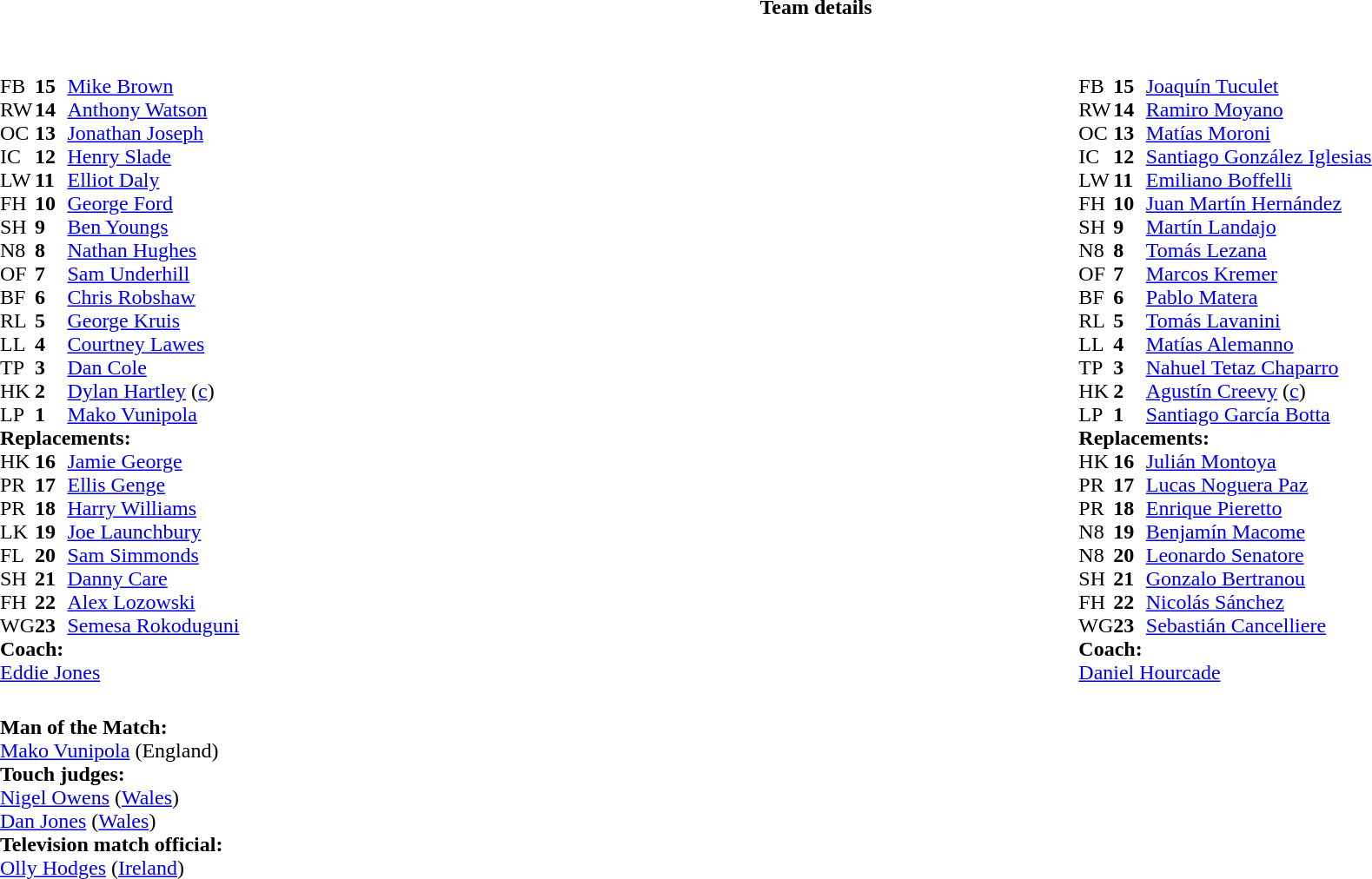<table border="0" style="width:100%" class="collapsible collapsed">
<tr>
<th>Team details</th>
</tr>
<tr>
<td><br><table style="width:100%">
<tr>
<td style="vertical-align:top;width:50%"><br><table style="font-size:100%" cellspacing="0" cellpadding="0">
<tr>
<th width="25"></th>
<th width="25"></th>
</tr>
<tr>
<td>FB</td>
<td><strong>15</strong></td>
<td><a href='#'>Mike Brown</a></td>
<td></td>
<td></td>
</tr>
<tr>
<td>RW</td>
<td><strong>14</strong></td>
<td><a href='#'>Anthony Watson</a></td>
</tr>
<tr>
<td>OC</td>
<td><strong>13</strong></td>
<td><a href='#'>Jonathan Joseph</a></td>
<td></td>
<td></td>
</tr>
<tr>
<td>IC</td>
<td><strong>12</strong></td>
<td><a href='#'>Henry Slade</a></td>
</tr>
<tr>
<td>LW</td>
<td><strong>11</strong></td>
<td><a href='#'>Elliot Daly</a></td>
</tr>
<tr>
<td>FH</td>
<td><strong>10</strong></td>
<td><a href='#'>George Ford</a></td>
</tr>
<tr>
<td>SH</td>
<td><strong>9</strong></td>
<td><a href='#'>Ben Youngs</a></td>
<td></td>
<td></td>
</tr>
<tr>
<td>N8</td>
<td><strong>8</strong></td>
<td><a href='#'>Nathan Hughes</a></td>
<td></td>
<td></td>
</tr>
<tr>
<td>OF</td>
<td><strong>7</strong></td>
<td><a href='#'>Sam Underhill</a></td>
</tr>
<tr>
<td>BF</td>
<td><strong>6</strong></td>
<td><a href='#'>Chris Robshaw</a></td>
</tr>
<tr>
<td>RL</td>
<td><strong>5</strong></td>
<td><a href='#'>George Kruis</a></td>
<td></td>
<td></td>
</tr>
<tr>
<td>LL</td>
<td><strong>4</strong></td>
<td><a href='#'>Courtney Lawes</a></td>
</tr>
<tr>
<td>TP</td>
<td><strong>3</strong></td>
<td><a href='#'>Dan Cole</a></td>
<td></td>
<td></td>
</tr>
<tr>
<td>HK</td>
<td><strong>2</strong></td>
<td><a href='#'>Dylan Hartley</a> (<a href='#'>c</a>)</td>
<td></td>
<td></td>
</tr>
<tr>
<td>LP</td>
<td><strong>1</strong></td>
<td><a href='#'>Mako Vunipola</a></td>
<td></td>
<td></td>
</tr>
<tr>
<td colspan=3><strong>Replacements:</strong></td>
</tr>
<tr>
<td>HK</td>
<td><strong>16</strong></td>
<td><a href='#'>Jamie George</a></td>
<td></td>
<td></td>
</tr>
<tr>
<td>PR</td>
<td><strong>17</strong></td>
<td><a href='#'>Ellis Genge</a></td>
<td></td>
<td></td>
</tr>
<tr>
<td>PR</td>
<td><strong>18</strong></td>
<td><a href='#'>Harry Williams</a></td>
<td></td>
<td></td>
</tr>
<tr>
<td>LK</td>
<td><strong>19</strong></td>
<td><a href='#'>Joe Launchbury</a></td>
<td></td>
<td></td>
</tr>
<tr>
<td>FL</td>
<td><strong>20</strong></td>
<td><a href='#'>Sam Simmonds</a></td>
<td></td>
<td></td>
</tr>
<tr>
<td>SH</td>
<td><strong>21</strong></td>
<td><a href='#'>Danny Care</a></td>
<td></td>
<td></td>
</tr>
<tr>
<td>FH</td>
<td><strong>22</strong></td>
<td><a href='#'>Alex Lozowski</a></td>
<td></td>
<td></td>
</tr>
<tr>
<td>WG</td>
<td><strong>23</strong></td>
<td><a href='#'>Semesa Rokoduguni</a></td>
<td></td>
<td></td>
</tr>
<tr>
<td colspan=3><strong>Coach:</strong></td>
</tr>
<tr>
<td colspan="4"> <a href='#'>Eddie Jones</a></td>
</tr>
</table>
</td>
<td style="vertical-align:top;width:50%"><br><table cellspacing="0" cellpadding="0" style="font-size:100%;margin:auto">
<tr>
<th width="25"></th>
<th width="25"></th>
</tr>
<tr>
<td>FB</td>
<td><strong>15</strong></td>
<td><a href='#'>Joaquín Tuculet</a></td>
</tr>
<tr>
<td>RW</td>
<td><strong>14</strong></td>
<td><a href='#'>Ramiro Moyano</a></td>
<td></td>
<td></td>
</tr>
<tr>
<td>OC</td>
<td><strong>13</strong></td>
<td><a href='#'>Matías Moroni</a></td>
</tr>
<tr>
<td>IC</td>
<td><strong>12</strong></td>
<td><a href='#'>Santiago González Iglesias</a></td>
</tr>
<tr>
<td>LW</td>
<td><strong>11</strong></td>
<td><a href='#'>Emiliano Boffelli</a></td>
</tr>
<tr>
<td>FH</td>
<td><strong>10</strong></td>
<td><a href='#'>Juan Martín Hernández</a></td>
<td></td>
<td></td>
</tr>
<tr>
<td>SH</td>
<td><strong>9</strong></td>
<td><a href='#'>Martín Landajo</a></td>
<td></td>
<td></td>
</tr>
<tr>
<td>N8</td>
<td><strong>8</strong></td>
<td><a href='#'>Tomás Lezana</a></td>
<td></td>
<td></td>
</tr>
<tr>
<td>OF</td>
<td><strong>7</strong></td>
<td><a href='#'>Marcos Kremer</a></td>
</tr>
<tr>
<td>BF</td>
<td><strong>6</strong></td>
<td><a href='#'>Pablo Matera</a></td>
</tr>
<tr>
<td>RL</td>
<td><strong>5</strong></td>
<td><a href='#'>Tomás Lavanini</a></td>
<td></td>
<td></td>
</tr>
<tr>
<td>LL</td>
<td><strong>4</strong></td>
<td><a href='#'>Matías Alemanno</a></td>
</tr>
<tr>
<td>TP</td>
<td><strong>3</strong></td>
<td><a href='#'>Nahuel Tetaz Chaparro</a></td>
<td></td>
<td></td>
</tr>
<tr>
<td>HK</td>
<td><strong>2</strong></td>
<td><a href='#'>Agustín Creevy</a> (<a href='#'>c</a>)</td>
<td></td>
<td></td>
</tr>
<tr>
<td>LP</td>
<td><strong>1</strong></td>
<td><a href='#'>Santiago García Botta</a></td>
<td></td>
<td></td>
</tr>
<tr>
<td colspan=3><strong>Replacements:</strong></td>
</tr>
<tr>
<td>HK</td>
<td><strong>16</strong></td>
<td><a href='#'>Julián Montoya</a></td>
<td></td>
<td></td>
</tr>
<tr>
<td>PR</td>
<td><strong>17</strong></td>
<td><a href='#'>Lucas Noguera Paz</a></td>
<td></td>
<td></td>
</tr>
<tr>
<td>PR</td>
<td><strong>18</strong></td>
<td><a href='#'>Enrique Pieretto</a></td>
<td></td>
<td></td>
</tr>
<tr>
<td>N8</td>
<td><strong>19</strong></td>
<td><a href='#'>Benjamín Macome</a></td>
<td></td>
<td></td>
</tr>
<tr>
<td>N8</td>
<td><strong>20</strong></td>
<td><a href='#'>Leonardo Senatore</a></td>
<td></td>
<td></td>
</tr>
<tr>
<td>SH</td>
<td><strong>21</strong></td>
<td><a href='#'>Gonzalo Bertranou</a></td>
<td></td>
<td></td>
</tr>
<tr>
<td>FH</td>
<td><strong>22</strong></td>
<td><a href='#'>Nicolás Sánchez</a></td>
<td></td>
<td></td>
</tr>
<tr>
<td>WG</td>
<td><strong>23</strong></td>
<td><a href='#'>Sebastián Cancelliere</a></td>
<td></td>
<td></td>
</tr>
<tr>
<td colspan=3><strong>Coach:</strong></td>
</tr>
<tr>
<td colspan="4"> <a href='#'>Daniel Hourcade</a></td>
</tr>
</table>
</td>
</tr>
</table>
<table style="width:100%;font-size:100%">
<tr>
<td><br><strong>Man of the Match:</strong>
<br><a href='#'>Mako Vunipola</a> (England)<br><strong>Touch judges:</strong>
<br><a href='#'>Nigel Owens</a> (<a href='#'>Wales</a>)
<br><a href='#'>Dan Jones</a> (<a href='#'>Wales</a>)
<br><strong>Television match official:</strong>
<br><a href='#'>Olly Hodges</a> (<a href='#'>Ireland</a>)</td>
</tr>
</table>
</td>
</tr>
</table>
